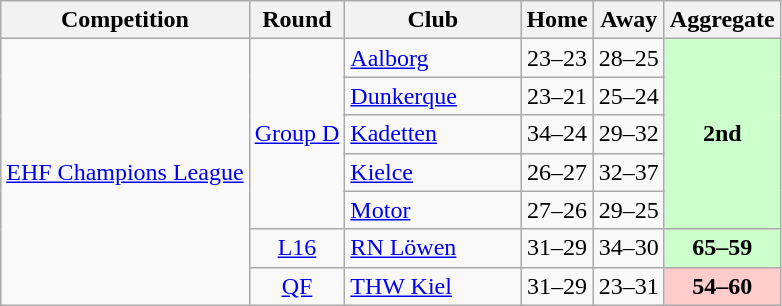<table class="wikitable">
<tr>
<th>Competition</th>
<th>Round</th>
<th width="110">Club</th>
<th>Home</th>
<th>Away</th>
<th>Aggregate</th>
</tr>
<tr>
<td rowspan="7"><a href='#'>EHF Champions League</a></td>
<td rowspan="5"><a href='#'>Group D</a></td>
<td> <a href='#'>Aalborg</a></td>
<td style="text-align:center;">23–23</td>
<td style="text-align:center;">28–25</td>
<td rowspan="5" style="text-align:center;" bgcolor="#ccffcc"><strong>2nd</strong></td>
</tr>
<tr>
<td> <a href='#'>Dunkerque</a></td>
<td style="text-align:center;">23–21</td>
<td style="text-align:center;">25–24</td>
</tr>
<tr>
<td> <a href='#'>Kadetten</a></td>
<td style="text-align:center;">34–24</td>
<td style="text-align:center;">29–32</td>
</tr>
<tr>
<td> <a href='#'>Kielce</a></td>
<td style="text-align:center;">26–27</td>
<td style="text-align:center;">32–37</td>
</tr>
<tr>
<td> <a href='#'>Motor</a></td>
<td style="text-align:center;">27–26</td>
<td style="text-align:center;">29–25</td>
</tr>
<tr>
<td style="text-align:center;"><a href='#'>L16</a></td>
<td> <a href='#'>RN Löwen</a></td>
<td style="text-align:center;">31–29</td>
<td style="text-align:center;">34–30</td>
<td style="text-align:center;" bgcolor="#ccffcc"><strong>65–59</strong></td>
</tr>
<tr>
<td style="text-align:center;"><a href='#'>QF</a></td>
<td> <a href='#'>THW Kiel</a></td>
<td style="text-align:center;">31–29</td>
<td style="text-align:center;">23–31</td>
<td style="text-align:center;" bgcolor="#ffcccc"><strong>54–60</strong></td>
</tr>
</table>
